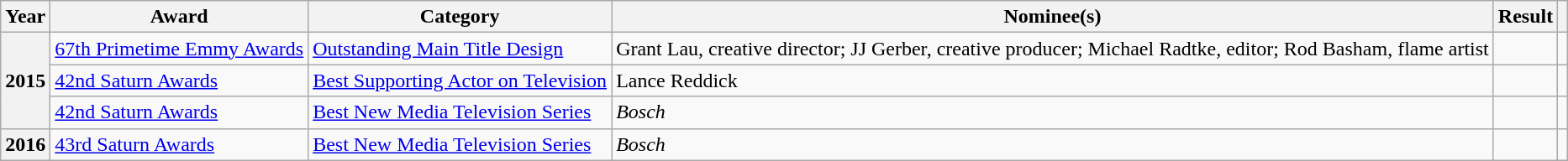<table class="wikitable sortable">
<tr>
<th scope="col">Year</th>
<th scope="col">Award</th>
<th scope="col">Category</th>
<th scope="col">Nominee(s)</th>
<th scope="col">Result</th>
<th scope="col" class="unsortable"></th>
</tr>
<tr>
<th scope="row" rowspan="3">2015</th>
<td><a href='#'>67th Primetime Emmy Awards</a></td>
<td><a href='#'>Outstanding Main Title Design</a></td>
<td Grant Lau, creative director; JJ Gerber, creative producer; Michael Radtke, editor; Rod Basham, flame artist>Grant Lau, creative director; JJ Gerber, creative producer; Michael Radtke, editor; Rod Basham, flame artist</td>
<td></td>
<td></td>
</tr>
<tr>
<td><a href='#'>42nd Saturn Awards</a></td>
<td><a href='#'>Best Supporting Actor on Television</a></td>
<td>Lance Reddick</td>
<td></td>
<td></td>
</tr>
<tr>
<td><a href='#'>42nd Saturn Awards</a></td>
<td><a href='#'>Best New Media Television Series</a></td>
<td><em>Bosch</em></td>
<td></td>
<td></td>
</tr>
<tr>
<th scope="row">2016</th>
<td><a href='#'>43rd Saturn Awards</a></td>
<td><a href='#'>Best New Media Television Series</a></td>
<td><em>Bosch</em></td>
<td></td>
<td></td>
</tr>
</table>
